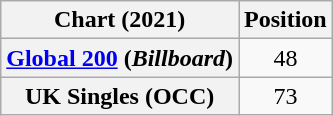<table class="wikitable sortable plainrowheaders" style="text-align:center">
<tr>
<th scope="col">Chart (2021)</th>
<th scope="col">Position</th>
</tr>
<tr>
<th scope="row"><a href='#'>Global 200</a> (<em>Billboard</em>)</th>
<td>48</td>
</tr>
<tr>
<th scope="row">UK Singles (OCC)</th>
<td>73</td>
</tr>
</table>
